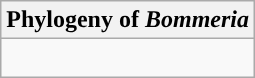<table class="wikitable">
<tr>
<th colspan=1>Phylogeny of <em>Bommeria</em></th>
</tr>
<tr>
<td style="vertical-align:top"><br></td>
</tr>
</table>
